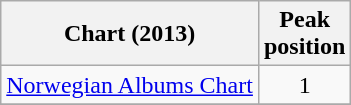<table class="wikitable sortable">
<tr>
<th>Chart (2013)</th>
<th>Peak<br>position</th>
</tr>
<tr>
<td><a href='#'>Norwegian Albums Chart</a></td>
<td style="text-align:center;">1</td>
</tr>
<tr>
</tr>
</table>
